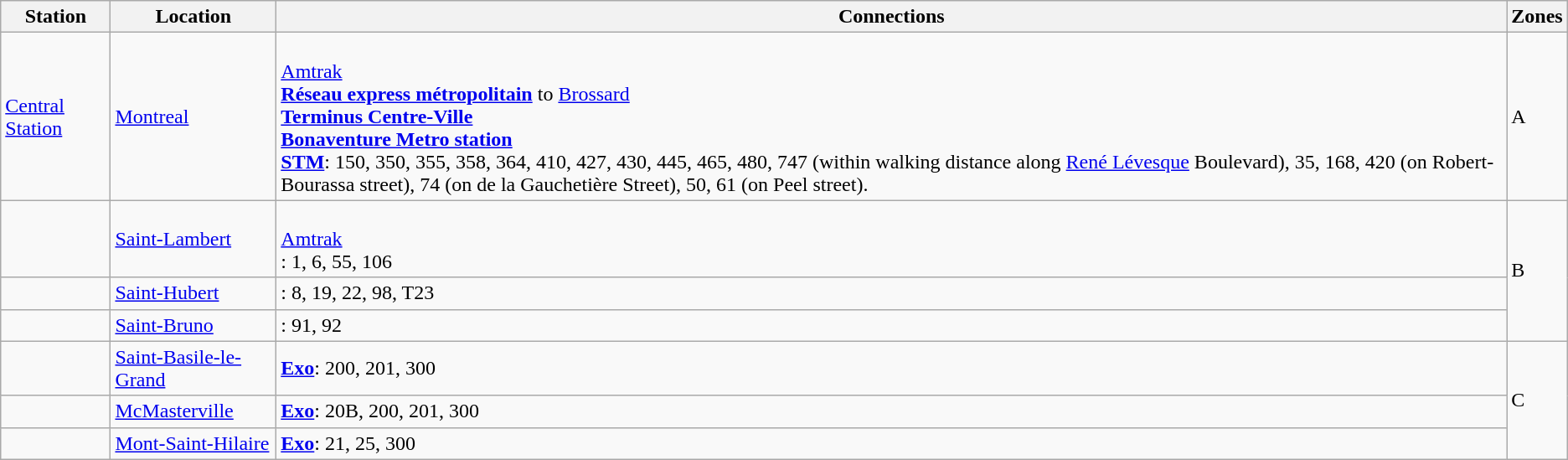<table class="wikitable">
<tr>
<th>Station</th>
<th>Location</th>
<th>Connections</th>
<th>Zones</th>
</tr>
<tr>
<td><a href='#'>Central Station</a></td>
<td><a href='#'>Montreal</a></td>
<td><br><a href='#'>Amtrak</a><br>  <strong><a href='#'>Réseau express métropolitain</a></strong> to <a href='#'>Brossard</a><br> <strong><a href='#'>Terminus Centre-Ville</a> </strong><br>   <strong><a href='#'>Bonaventure Metro station</a></strong><br>  <strong><a href='#'>STM</a></strong>: 150, 350, 355, 358, 364, 410, 427, 430, 445, 465, 480, 747 (within walking distance along <a href='#'>René Lévesque</a> Boulevard), 35, 168, 420 (on Robert-Bourassa street), 74 (on de la Gauchetière Street), 50, 61 (on Peel street).</td>
<td>A</td>
</tr>
<tr>
<td></td>
<td><a href='#'>Saint-Lambert</a></td>
<td><br><a href='#'>Amtrak</a> <br> : 1, 6, 55, 106</td>
<td rowspan="3">B</td>
</tr>
<tr>
<td></td>
<td><a href='#'>Saint-Hubert</a></td>
<td>: 8, 19, 22, 98, T23</td>
</tr>
<tr>
<td></td>
<td><a href='#'>Saint-Bruno</a></td>
<td>: 91, 92</td>
</tr>
<tr>
<td></td>
<td><a href='#'>Saint-Basile-le-Grand</a></td>
<td> <strong><a href='#'>Exo</a></strong>: 200, 201, 300</td>
<td rowspan="3">C</td>
</tr>
<tr>
<td></td>
<td><a href='#'>McMasterville</a></td>
<td> <strong><a href='#'>Exo</a></strong>: 20B, 200, 201, 300</td>
</tr>
<tr>
<td></td>
<td><a href='#'>Mont-Saint-Hilaire</a></td>
<td> <strong><a href='#'>Exo</a></strong>: 21, 25, 300</td>
</tr>
</table>
